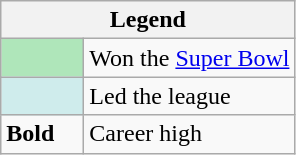<table class="wikitable mw-collapsible mw-collapsed">
<tr>
<th colspan="2">Legend</th>
</tr>
<tr>
<td style="background:#afe6ba; width:3em;"></td>
<td>Won the <a href='#'>Super Bowl</a></td>
</tr>
<tr>
<td style="background:#cfecec; width:3em;"></td>
<td>Led the league</td>
</tr>
<tr>
<td><strong>Bold</strong></td>
<td>Career high</td>
</tr>
</table>
